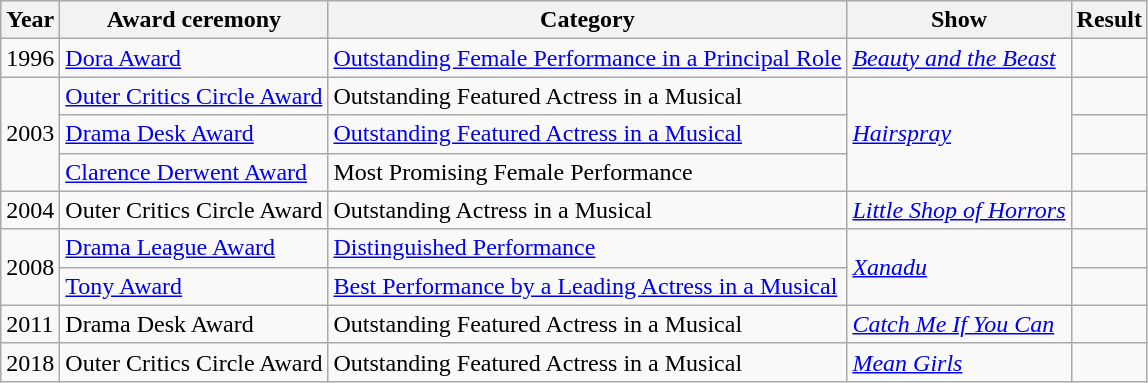<table class=wikitable>
<tr>
<th scope=col>Year</th>
<th scope=col>Award ceremony</th>
<th scope=col>Category</th>
<th scope=col>Show</th>
<th scope=col>Result</th>
</tr>
<tr>
<td>1996</td>
<td><a href='#'>Dora Award</a></td>
<td><a href='#'>Outstanding Female Performance in a Principal Role</a></td>
<td><em><a href='#'>Beauty and the Beast</a></em></td>
<td></td>
</tr>
<tr>
<td rowspan="3">2003</td>
<td><a href='#'>Outer Critics Circle Award</a></td>
<td>Outstanding Featured Actress in a Musical</td>
<td rowspan="3"><em><a href='#'>Hairspray</a></em></td>
<td></td>
</tr>
<tr>
<td><a href='#'>Drama Desk Award</a></td>
<td><a href='#'>Outstanding Featured Actress in a Musical</a></td>
<td></td>
</tr>
<tr>
<td><a href='#'>Clarence Derwent Award</a></td>
<td>Most Promising Female Performance</td>
<td></td>
</tr>
<tr>
<td>2004</td>
<td>Outer Critics Circle Award</td>
<td>Outstanding Actress in a Musical</td>
<td><em><a href='#'>Little Shop of Horrors</a></em></td>
<td></td>
</tr>
<tr>
<td rowspan="2">2008</td>
<td><a href='#'>Drama League Award</a></td>
<td><a href='#'>Distinguished Performance</a></td>
<td rowspan="2"><em><a href='#'>Xanadu</a></em></td>
<td></td>
</tr>
<tr>
<td><a href='#'>Tony Award</a></td>
<td><a href='#'>Best Performance by a Leading Actress in a Musical</a></td>
<td></td>
</tr>
<tr>
<td>2011</td>
<td>Drama Desk Award</td>
<td>Outstanding Featured Actress in a Musical</td>
<td><em><a href='#'>Catch Me If You Can</a></em></td>
<td></td>
</tr>
<tr>
<td>2018</td>
<td>Outer Critics Circle Award</td>
<td>Outstanding Featured Actress in a Musical</td>
<td><em><a href='#'>Mean Girls</a></em></td>
<td></td>
</tr>
</table>
